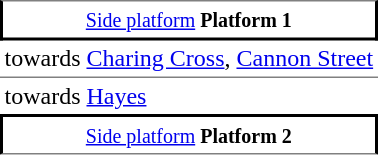<table table border=0 cellspacing=0 cellpadding=3>
<tr>
<td style="border-top:solid 1px gray;border-right:solid 2px black;border-left:solid 2px black;border-bottom:solid 2px black;text-align:center;" colspan=2><small><a href='#'>Side platform</a> <strong>Platform 1</strong></small></td>
</tr>
<tr>
<td style="border-bottom:solid 1px gray;"><strong></strong> towards <a href='#'>Charing Cross</a>, <a href='#'>Cannon Street</a></td>
</tr>
<tr>
<td><strong></strong> towards <a href='#'>Hayes</a></td>
</tr>
<tr>
<td style="border-top:solid 2px black;border-right:solid 2px black;border-left:solid 2px black;border-bottom:solid 1px gray;text-align:center;" colspan=2><small><a href='#'>Side platform</a> <strong>Platform 2</strong></small></td>
</tr>
<tr>
</tr>
</table>
